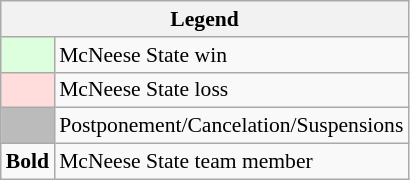<table class="wikitable" style="font-size:90%">
<tr>
<th colspan="2">Legend</th>
</tr>
<tr>
<td bgcolor="#ddffdd"> </td>
<td>McNeese State win</td>
</tr>
<tr>
<td bgcolor="#ffdddd"> </td>
<td>McNeese State loss</td>
</tr>
<tr>
<td bgcolor="#bbbbbb"> </td>
<td>Postponement/Cancelation/Suspensions</td>
</tr>
<tr>
<td><strong>Bold</strong></td>
<td>McNeese State team member</td>
</tr>
</table>
